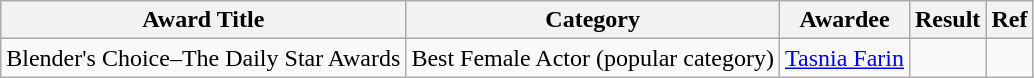<table class="wikitable">
<tr>
<th>Award Title</th>
<th>Category</th>
<th>Awardee</th>
<th>Result</th>
<th>Ref</th>
</tr>
<tr>
<td>Blender's Choice–The Daily Star Awards</td>
<td>Best Female Actor (popular category)</td>
<td><a href='#'>Tasnia Farin</a></td>
<td></td>
<td></td>
</tr>
</table>
